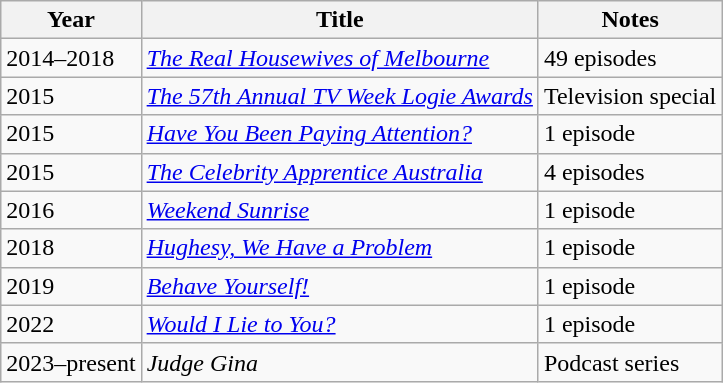<table class="wikitable sortable">
<tr>
<th>Year</th>
<th>Title</th>
<th>Notes</th>
</tr>
<tr>
<td>2014–2018</td>
<td><em><a href='#'>The Real Housewives of Melbourne</a></em></td>
<td>49 episodes</td>
</tr>
<tr>
<td>2015</td>
<td><em><a href='#'>The 57th Annual TV Week Logie Awards</a></em></td>
<td>Television special</td>
</tr>
<tr>
<td>2015</td>
<td><em><a href='#'>Have You Been Paying Attention?</a></em></td>
<td>1 episode</td>
</tr>
<tr>
<td>2015</td>
<td><em><a href='#'>The Celebrity Apprentice Australia</a></em></td>
<td>4 episodes</td>
</tr>
<tr>
<td>2016</td>
<td><em><a href='#'>Weekend Sunrise</a></em></td>
<td>1 episode</td>
</tr>
<tr>
<td>2018</td>
<td><em><a href='#'>Hughesy, We Have a Problem</a></em></td>
<td>1 episode</td>
</tr>
<tr>
<td>2019</td>
<td><em><a href='#'>Behave Yourself!</a></em></td>
<td>1 episode</td>
</tr>
<tr>
<td>2022</td>
<td><em><a href='#'>Would I Lie to You?</a></em></td>
<td>1 episode</td>
</tr>
<tr>
<td>2023–present</td>
<td><em>Judge Gina</em></td>
<td>Podcast series</td>
</tr>
</table>
